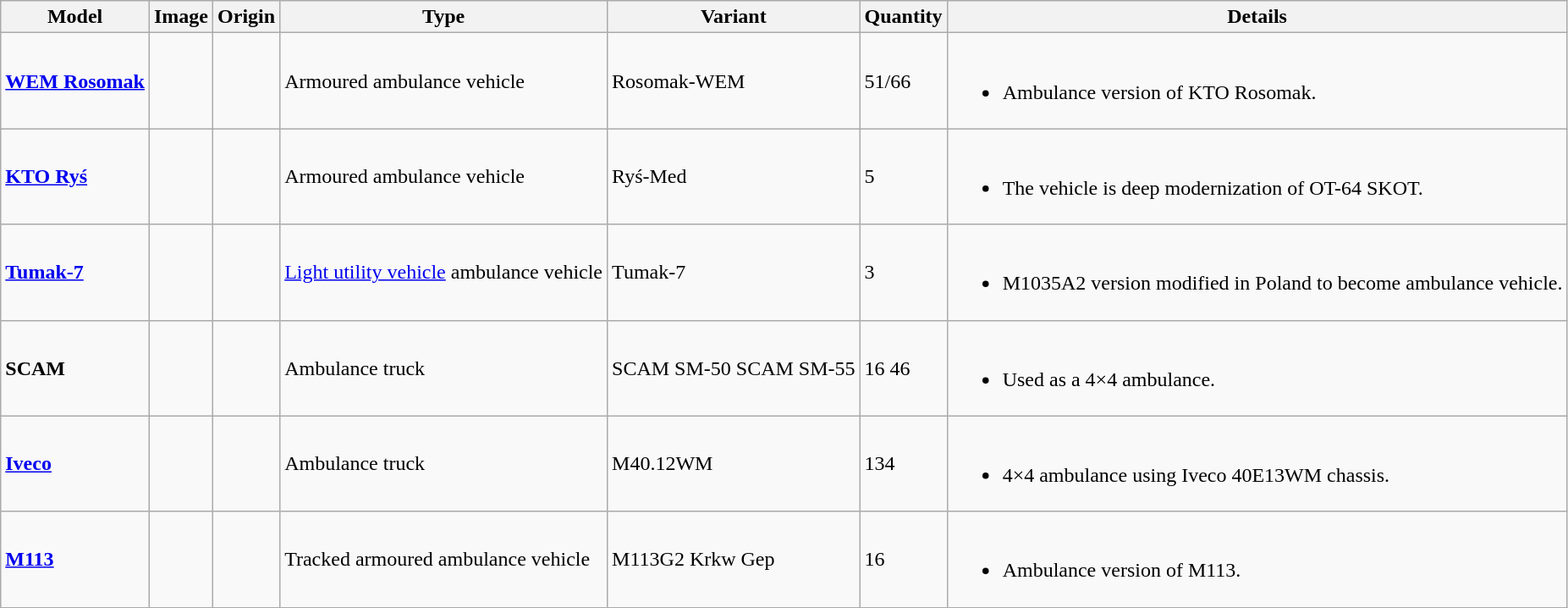<table class="wikitable">
<tr>
<th>Model</th>
<th>Image</th>
<th>Origin</th>
<th>Type</th>
<th>Variant</th>
<th>Quantity</th>
<th>Details</th>
</tr>
<tr>
<td><strong><a href='#'>WEM Rosomak</a></strong></td>
<td></td>
<td><small></small></td>
<td>Armoured ambulance vehicle</td>
<td>Rosomak-WEM</td>
<td>51/66</td>
<td><br><ul><li>Ambulance version of KTO Rosomak.</li></ul></td>
</tr>
<tr>
<td><strong><a href='#'>KTO Ryś</a></strong></td>
<td></td>
<td><small></small></td>
<td>Armoured ambulance vehicle</td>
<td>Ryś-Med</td>
<td>5</td>
<td><br><ul><li>The vehicle is deep modernization of OT-64 SKOT.</li></ul></td>
</tr>
<tr>
<td><strong><a href='#'>Tumak-7</a></strong></td>
<td></td>
<td><small><br></small></td>
<td><a href='#'>Light utility vehicle</a> ambulance vehicle</td>
<td>Tumak-7</td>
<td>3</td>
<td><br><ul><li>M1035A2 version modified in Poland to become ambulance vehicle.</li></ul></td>
</tr>
<tr>
<td><strong>SCAM</strong></td>
<td></td>
<td><small><br></small></td>
<td>Ambulance truck</td>
<td>SCAM SM-50 SCAM SM-55</td>
<td>16 46</td>
<td><br><ul><li>Used as a 4×4 ambulance.</li></ul></td>
</tr>
<tr>
<td><strong><a href='#'>Iveco</a></strong></td>
<td></td>
<td><small></small><br><small></small></td>
<td>Ambulance truck</td>
<td>M40.12WM</td>
<td>134</td>
<td><br><ul><li>4×4 ambulance using Iveco 40E13WM chassis.</li></ul></td>
</tr>
<tr>
<td><strong><a href='#'>M113</a></strong></td>
<td><br></td>
<td><small></small><br><small></small></td>
<td>Tracked armoured ambulance vehicle</td>
<td>M113G2 Krkw Gep</td>
<td>16</td>
<td><br><ul><li>Ambulance version of M113.</li></ul></td>
</tr>
</table>
